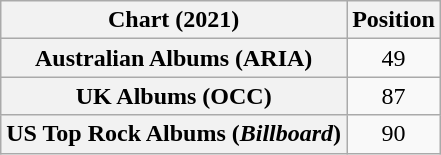<table class="wikitable sortable plainrowheaders" style="text-align:center">
<tr>
<th scope="col">Chart (2021)</th>
<th scope="col">Position</th>
</tr>
<tr>
<th scope="row">Australian Albums (ARIA)</th>
<td>49</td>
</tr>
<tr>
<th scope="row">UK Albums (OCC)</th>
<td>87</td>
</tr>
<tr>
<th scope="row">US Top Rock Albums (<em>Billboard</em>)</th>
<td>90</td>
</tr>
</table>
